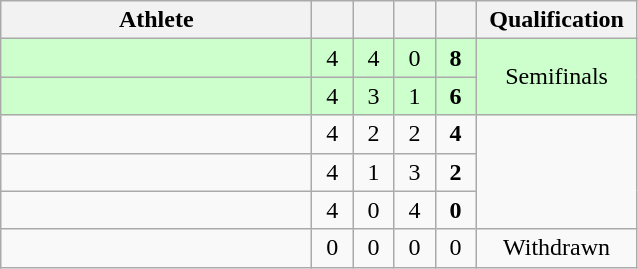<table class="wikitable" style="text-align:center">
<tr>
<th width=200>Athlete</th>
<th width=20></th>
<th width=20></th>
<th width=20></th>
<th width=20></th>
<th width=100>Qualification</th>
</tr>
<tr bgcolor="#ccffcc">
<td style="text-align:left;"></td>
<td>4</td>
<td>4</td>
<td>0</td>
<td><strong>8</strong></td>
<td rowspan="2">Semifinals</td>
</tr>
<tr bgcolor="#ccffcc">
<td style="text-align:left;"></td>
<td>4</td>
<td>3</td>
<td>1</td>
<td><strong>6</strong></td>
</tr>
<tr>
<td style="text-align:left;"></td>
<td>4</td>
<td>2</td>
<td>2</td>
<td><strong>4</strong></td>
<td rowspan="3" align="center" style="vertical-align:middle;"></td>
</tr>
<tr>
<td style="text-align:left;"></td>
<td>4</td>
<td>1</td>
<td>3</td>
<td><strong>2</strong></td>
</tr>
<tr>
<td style="text-align:left;"></td>
<td>4</td>
<td>0</td>
<td>4</td>
<td><strong>0</strong></td>
</tr>
<tr>
<td style="text-align:left;"><s></s></td>
<td>0</td>
<td>0</td>
<td>0</td>
<td>0</td>
<td>Withdrawn</td>
</tr>
</table>
